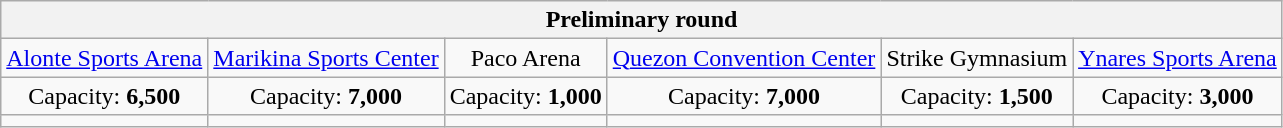<table class="wikitable" style="text-align:center">
<tr>
<th colspan=6>Preliminary round</th>
</tr>
<tr>
<td><a href='#'>Alonte Sports Arena</a> <br> </td>
<td><a href='#'>Marikina Sports Center</a> <br> </td>
<td>Paco Arena <br></td>
<td><a href='#'>Quezon Convention Center</a> <br></td>
<td>Strike Gymnasium<br></td>
<td><a href='#'>Ynares Sports Arena</a> <br></td>
</tr>
<tr>
<td>Capacity: <strong>6,500</strong></td>
<td>Capacity: <strong>7,000</strong></td>
<td>Capacity: <strong>1,000</strong></td>
<td>Capacity: <strong>7,000</strong></td>
<td>Capacity: <strong>1,500</strong></td>
<td>Capacity: <strong>3,000</strong></td>
</tr>
<tr>
<td></td>
<td></td>
<td></td>
<td></td>
<td></td>
<td></td>
</tr>
</table>
